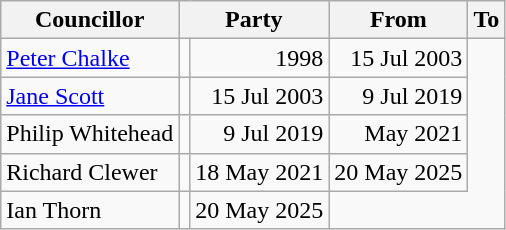<table class=wikitable>
<tr>
<th>Councillor</th>
<th colspan=2>Party</th>
<th>From</th>
<th>To</th>
</tr>
<tr>
<td><a href='#'>Peter Chalke</a></td>
<td></td>
<td align=right>1998</td>
<td align=right>15 Jul 2003</td>
</tr>
<tr>
<td><a href='#'>Jane Scott</a></td>
<td></td>
<td align=right>15 Jul 2003</td>
<td align=right>9 Jul 2019</td>
</tr>
<tr>
<td>Philip Whitehead</td>
<td></td>
<td align=right>9 Jul 2019</td>
<td align=right>May 2021</td>
</tr>
<tr>
<td>Richard Clewer</td>
<td></td>
<td align=right>18 May 2021</td>
<td align=right>20 May 2025</td>
</tr>
<tr>
<td>Ian Thorn</td>
<td></td>
<td align=right>20 May 2025</td>
</tr>
</table>
